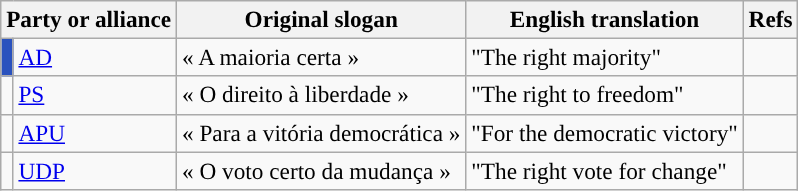<table class="wikitable" style="font-size:97%; text-align:left;">
<tr>
<th style="text-align:left;" colspan="2">Party or alliance</th>
<th>Original slogan</th>
<th>English translation</th>
<th>Refs</th>
</tr>
<tr>
<td bgcolor="#2A52BE"></td>
<td><a href='#'>AD</a></td>
<td>« A maioria certa »</td>
<td>"The right majority"</td>
<td></td>
</tr>
<tr>
<td width="1"></td>
<td><a href='#'>PS</a></td>
<td>« O direito à liberdade »</td>
<td>"The right to freedom"</td>
<td></td>
</tr>
<tr>
<td></td>
<td><a href='#'>APU</a></td>
<td>« Para a vitória democrática »</td>
<td>"For the democratic victory"</td>
<td></td>
</tr>
<tr>
<td></td>
<td><a href='#'>UDP</a></td>
<td>« O voto certo da mudança »</td>
<td>"The right vote for change"</td>
<td></td>
</tr>
</table>
